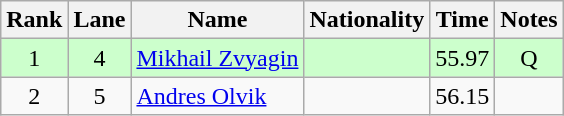<table class="wikitable sortable" style="text-align:center">
<tr>
<th>Rank</th>
<th>Lane</th>
<th>Name</th>
<th>Nationality</th>
<th>Time</th>
<th>Notes</th>
</tr>
<tr bgcolor=ccffcc>
<td>1</td>
<td>4</td>
<td align=left><a href='#'>Mikhail Zvyagin</a></td>
<td align=left></td>
<td>55.97</td>
<td>Q</td>
</tr>
<tr>
<td>2</td>
<td>5</td>
<td align=left><a href='#'>Andres Olvik</a></td>
<td align=left></td>
<td>56.15</td>
<td></td>
</tr>
</table>
